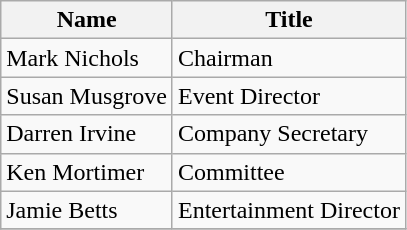<table class="wikitable">
<tr>
<th>Name</th>
<th>Title</th>
</tr>
<tr>
<td>Mark Nichols</td>
<td>Chairman</td>
</tr>
<tr>
<td>Susan Musgrove</td>
<td>Event Director</td>
</tr>
<tr>
<td>Darren Irvine</td>
<td>Company Secretary</td>
</tr>
<tr>
<td>Ken Mortimer</td>
<td>Committee</td>
</tr>
<tr>
<td>Jamie Betts</td>
<td>Entertainment Director</td>
</tr>
<tr>
</tr>
</table>
